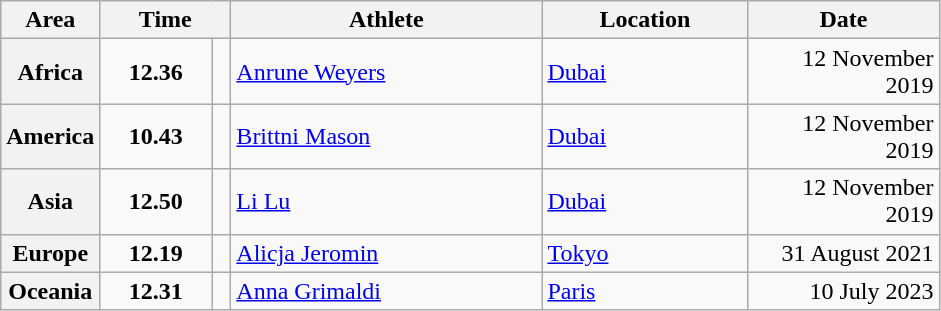<table class="wikitable">
<tr>
<th width="45">Area</th>
<th width="80" colspan="2">Time</th>
<th width="200">Athlete</th>
<th width="130">Location</th>
<th width="120">Date</th>
</tr>
<tr>
<th>Africa</th>
<td align="center"><strong>12.36</strong></td>
<td align="center"></td>
<td> <a href='#'>Anrune Weyers</a></td>
<td> <a href='#'>Dubai</a></td>
<td align="right">12 November 2019</td>
</tr>
<tr>
<th>America</th>
<td align="center"><strong>10.43</strong></td>
<td align="center"><strong></strong></td>
<td> <a href='#'>Brittni Mason</a></td>
<td> <a href='#'>Dubai</a></td>
<td align="right">12 November 2019</td>
</tr>
<tr>
<th>Asia</th>
<td align="center"><strong>12.50</strong></td>
<td align="center"></td>
<td> <a href='#'>Li Lu</a></td>
<td> <a href='#'>Dubai</a></td>
<td align="right">12 November 2019</td>
</tr>
<tr>
<th>Europe</th>
<td align="center"><strong>12.19</strong></td>
<td align="center"></td>
<td> <a href='#'>Alicja Jeromin</a></td>
<td> <a href='#'>Tokyo</a></td>
<td align="right">31 August 2021</td>
</tr>
<tr>
<th>Oceania</th>
<td align="center"><strong>12.31</strong></td>
<td align="center"></td>
<td> <a href='#'>Anna Grimaldi</a></td>
<td> <a href='#'>Paris</a></td>
<td align="right">10 July 2023</td>
</tr>
</table>
